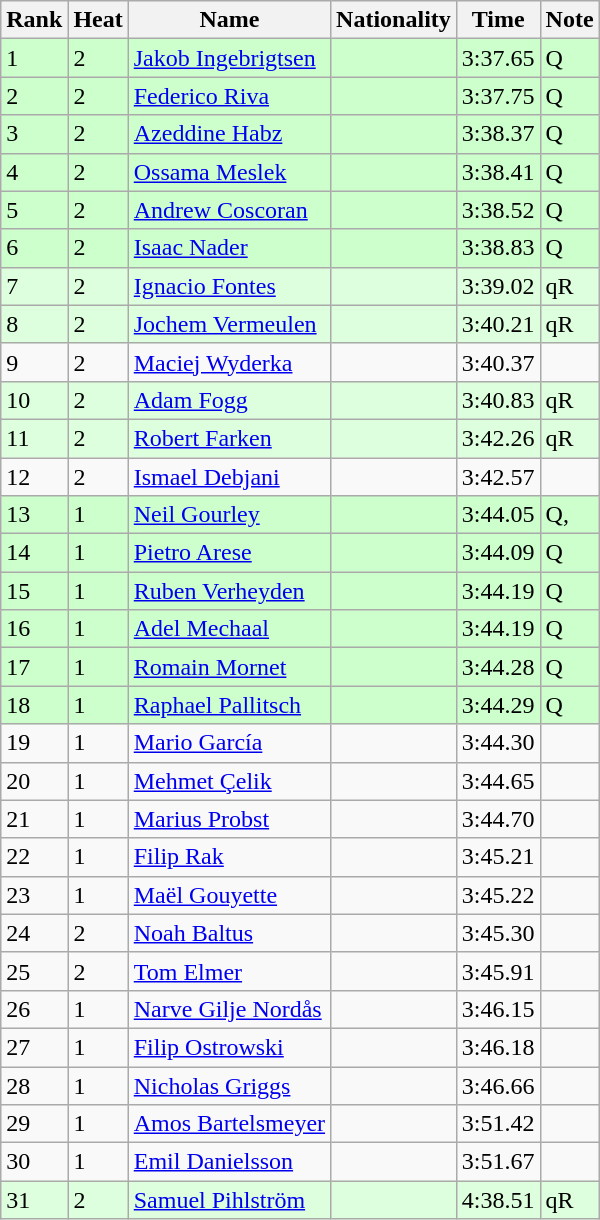<table class="wikitable sortable">
<tr>
<th>Rank</th>
<th>Heat</th>
<th>Name</th>
<th>Nationality</th>
<th>Time</th>
<th>Note</th>
</tr>
<tr bgcolor=ccffcc>
<td>1</td>
<td>2</td>
<td align="left"><a href='#'>Jakob Ingebrigtsen</a></td>
<td align="left"></td>
<td>3:37.65</td>
<td>Q</td>
</tr>
<tr bgcolor=ccffcc>
<td>2</td>
<td>2</td>
<td align="left"><a href='#'>Federico Riva</a></td>
<td align="left"></td>
<td>3:37.75</td>
<td>Q</td>
</tr>
<tr bgcolor=ccffcc>
<td>3</td>
<td>2</td>
<td align="left"><a href='#'>Azeddine Habz</a></td>
<td align="left"></td>
<td>3:38.37</td>
<td>Q</td>
</tr>
<tr bgcolor=ccffcc>
<td>4</td>
<td>2</td>
<td align="left"><a href='#'>Ossama Meslek</a></td>
<td align="left"></td>
<td>3:38.41</td>
<td>Q</td>
</tr>
<tr bgcolor=ccffcc>
<td>5</td>
<td>2</td>
<td align="left"><a href='#'>Andrew Coscoran</a></td>
<td align="left"></td>
<td>3:38.52</td>
<td>Q</td>
</tr>
<tr bgcolor=ccffcc>
<td>6</td>
<td>2</td>
<td align="left"><a href='#'>Isaac Nader</a></td>
<td align="left"></td>
<td>3:38.83</td>
<td>Q</td>
</tr>
<tr bgcolor=ddffdd>
<td>7</td>
<td>2</td>
<td align="left"><a href='#'>Ignacio Fontes</a></td>
<td align="left"></td>
<td>3:39.02</td>
<td>qR</td>
</tr>
<tr bgcolor=ddffdd>
<td>8</td>
<td>2</td>
<td align="left"><a href='#'>Jochem Vermeulen</a></td>
<td align="left"></td>
<td>3:40.21</td>
<td>qR</td>
</tr>
<tr>
<td>9</td>
<td>2</td>
<td align="left"><a href='#'>Maciej Wyderka</a></td>
<td align="left"></td>
<td>3:40.37</td>
<td></td>
</tr>
<tr bgcolor=ddffdd>
<td>10</td>
<td>2</td>
<td align="left"><a href='#'>Adam Fogg</a></td>
<td align="left"></td>
<td>3:40.83</td>
<td>qR</td>
</tr>
<tr bgcolor=ddffdd>
<td>11</td>
<td>2</td>
<td align="left"><a href='#'>Robert Farken</a></td>
<td align="left"></td>
<td>3:42.26</td>
<td>qR</td>
</tr>
<tr>
<td>12</td>
<td>2</td>
<td align="left"><a href='#'>Ismael Debjani</a></td>
<td align="left"></td>
<td>3:42.57</td>
<td></td>
</tr>
<tr bgcolor=ccffcc>
<td>13</td>
<td>1</td>
<td align="left"><a href='#'>Neil Gourley</a></td>
<td align="left"></td>
<td>3:44.05</td>
<td>Q, </td>
</tr>
<tr bgcolor=ccffcc>
<td>14</td>
<td>1</td>
<td align="left"><a href='#'>Pietro Arese</a></td>
<td align="left"></td>
<td>3:44.09</td>
<td>Q</td>
</tr>
<tr bgcolor=ccffcc>
<td>15</td>
<td>1</td>
<td align="left"><a href='#'>Ruben Verheyden</a></td>
<td align="left"></td>
<td>3:44.19</td>
<td>Q</td>
</tr>
<tr bgcolor=ccffcc>
<td>16</td>
<td>1</td>
<td align="left"><a href='#'>Adel Mechaal</a></td>
<td align="left"></td>
<td>3:44.19</td>
<td>Q</td>
</tr>
<tr bgcolor=ccffcc>
<td>17</td>
<td>1</td>
<td align="left"><a href='#'>Romain Mornet</a></td>
<td align="left"></td>
<td>3:44.28</td>
<td>Q</td>
</tr>
<tr bgcolor=ccffcc>
<td>18</td>
<td>1</td>
<td align="left"><a href='#'>Raphael Pallitsch</a></td>
<td align="left"></td>
<td>3:44.29</td>
<td>Q</td>
</tr>
<tr>
<td>19</td>
<td>1</td>
<td align="left"><a href='#'>Mario García</a></td>
<td align="left"></td>
<td>3:44.30</td>
<td></td>
</tr>
<tr>
<td>20</td>
<td>1</td>
<td align="left"><a href='#'>Mehmet Çelik</a></td>
<td align="left"></td>
<td>3:44.65</td>
<td></td>
</tr>
<tr>
<td>21</td>
<td>1</td>
<td align="left"><a href='#'>Marius Probst</a></td>
<td align="left"></td>
<td>3:44.70</td>
<td></td>
</tr>
<tr>
<td>22</td>
<td>1</td>
<td align="left"><a href='#'>Filip Rak</a></td>
<td align="left"></td>
<td>3:45.21</td>
<td></td>
</tr>
<tr>
<td>23</td>
<td>1</td>
<td align="left"><a href='#'>Maël Gouyette</a></td>
<td align="left"></td>
<td>3:45.22</td>
<td></td>
</tr>
<tr>
<td>24</td>
<td>2</td>
<td align="left"><a href='#'>Noah Baltus</a></td>
<td align="left"></td>
<td>3:45.30</td>
<td></td>
</tr>
<tr>
<td>25</td>
<td>2</td>
<td align="left"><a href='#'>Tom Elmer</a></td>
<td align="left"></td>
<td>3:45.91</td>
<td></td>
</tr>
<tr>
<td>26</td>
<td>1</td>
<td align="left"><a href='#'>Narve Gilje Nordås</a></td>
<td align="left"></td>
<td>3:46.15</td>
<td></td>
</tr>
<tr>
<td>27</td>
<td>1</td>
<td align="left"><a href='#'>Filip Ostrowski</a></td>
<td align="left"></td>
<td>3:46.18</td>
<td></td>
</tr>
<tr>
<td>28</td>
<td>1</td>
<td align="left"><a href='#'>Nicholas Griggs</a></td>
<td align="left"></td>
<td>3:46.66</td>
<td></td>
</tr>
<tr>
<td>29</td>
<td>1</td>
<td align="left"><a href='#'>Amos Bartelsmeyer</a></td>
<td align="left"></td>
<td>3:51.42</td>
<td></td>
</tr>
<tr>
<td>30</td>
<td>1</td>
<td align="left"><a href='#'>Emil Danielsson</a></td>
<td align="left"></td>
<td>3:51.67</td>
<td></td>
</tr>
<tr bgcolor=ddffdd>
<td>31</td>
<td>2</td>
<td align="left"><a href='#'>Samuel Pihlström</a></td>
<td align="left"></td>
<td>4:38.51</td>
<td>qR</td>
</tr>
</table>
